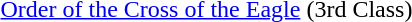<table>
<tr>
<td></td>
<td><a href='#'>Order of the Cross of the Eagle</a> (3rd Class)</td>
</tr>
</table>
